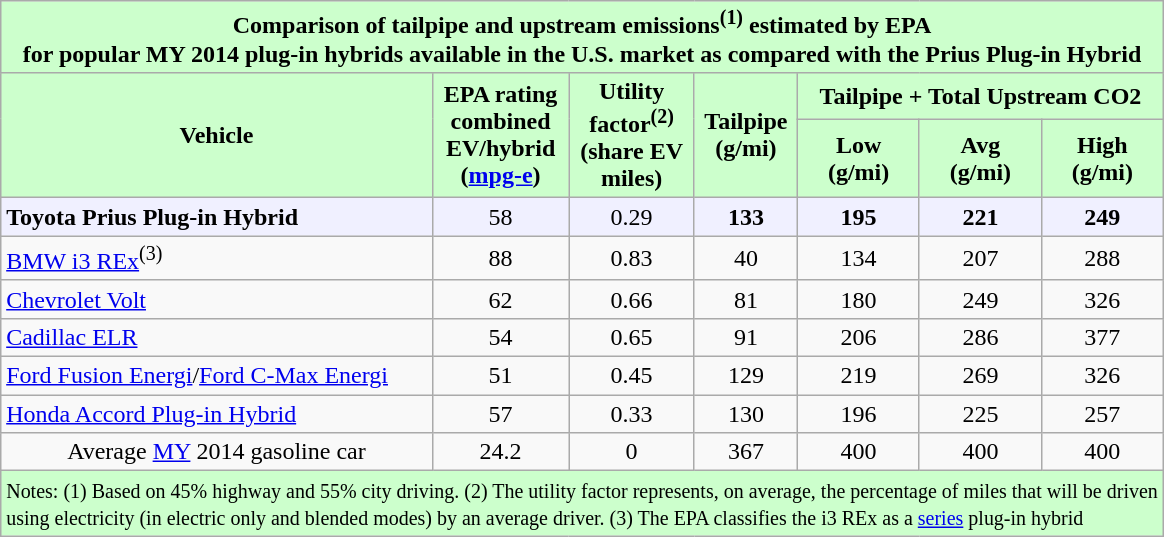<table class=" wikitable" style="margin: 1em auto 1em auto">
<tr>
<th colspan="7"  style="text-align:center; background:#cfc;">Comparison of tailpipe and upstream  emissions<sup>(1)</sup> estimated by EPA<br> for popular MY 2014 plug-in hybrids available in the U.S. market as compared with the Prius Plug-in Hybrid</th>
</tr>
<tr>
<th style="background:#cfc;" rowspan="2">Vehicle</th>
<th style="background:#cfc;" rowspan="2">EPA rating<br> combined<br> EV/hybrid<br>(<a href='#'>mpg-e</a>)</th>
<th style="background:#cfc;" rowspan="2">Utility<br>factor<sup>(2)</sup><br>(share EV<br>miles)</th>
<th style="background:#cfc;" rowspan="2">Tailpipe <br>(g/mi)</th>
<th style="background:#cfc;" colspan="3">Tailpipe + Total Upstream CO2</th>
</tr>
<tr style="text-align:center;">
<th style="background:#cfc;">Low<br>(g/mi)</th>
<th style="background:#cfc;">Avg<br>(g/mi)</th>
<th style="background:#cfc;">High<br>(g/mi)</th>
</tr>
<tr style="text-align:center;">
<td align=left style="background:#f0f0ff;"><strong>Toyota Prius Plug-in Hybrid</strong></td>
<td style="background:#f0f0ff;">58</td>
<td style="background:#f0f0ff;">0.29</td>
<td style="background:#f0f0ff;"><strong>133</strong></td>
<td style="background:#f0f0ff;"><strong>195</strong></td>
<td style="background:#f0f0ff;"><strong>221</strong></td>
<td style="background:#f0f0ff;"><strong>249</strong><br></td>
</tr>
<tr style="text-align:center;">
<td align=left><a href='#'>BMW i3 REx</a><sup>(3)</sup></td>
<td>88</td>
<td>0.83</td>
<td>40</td>
<td>134</td>
<td>207</td>
<td>288</td>
</tr>
<tr style="text-align:center;">
<td align=left><a href='#'>Chevrolet Volt</a></td>
<td>62</td>
<td>0.66</td>
<td>81</td>
<td>180</td>
<td>249</td>
<td>326</td>
</tr>
<tr style="text-align:center;">
<td align=left><a href='#'>Cadillac ELR</a></td>
<td>54</td>
<td>0.65</td>
<td>91</td>
<td>206</td>
<td>286</td>
<td>377</td>
</tr>
<tr style="text-align:center;">
<td align=left><a href='#'>Ford Fusion Energi</a>/<a href='#'>Ford C-Max Energi</a></td>
<td>51</td>
<td>0.45</td>
<td>129</td>
<td>219</td>
<td>269</td>
<td>326</td>
</tr>
<tr style="text-align:center;">
<td align=left><a href='#'>Honda Accord Plug-in Hybrid</a></td>
<td>57</td>
<td>0.33</td>
<td>130</td>
<td>196</td>
<td>225</td>
<td>257</td>
</tr>
<tr style="text-align:center;">
<td>Average <a href='#'>MY</a> 2014 gasoline car</td>
<td>24.2</td>
<td>0</td>
<td>367</td>
<td>400</td>
<td>400</td>
<td>400</td>
</tr>
<tr>
<td colspan="7"  style="text-align:left; background:#cfc;"><small>Notes: (1) Based on 45% highway and 55% city driving. (2) The utility factor represents, on average, the percentage of miles that will be driven<br> using electricity (in electric only and blended modes) by an average driver. (3) The EPA classifies the i3 REx as a <a href='#'>series</a> plug-in hybrid</small></td>
</tr>
</table>
